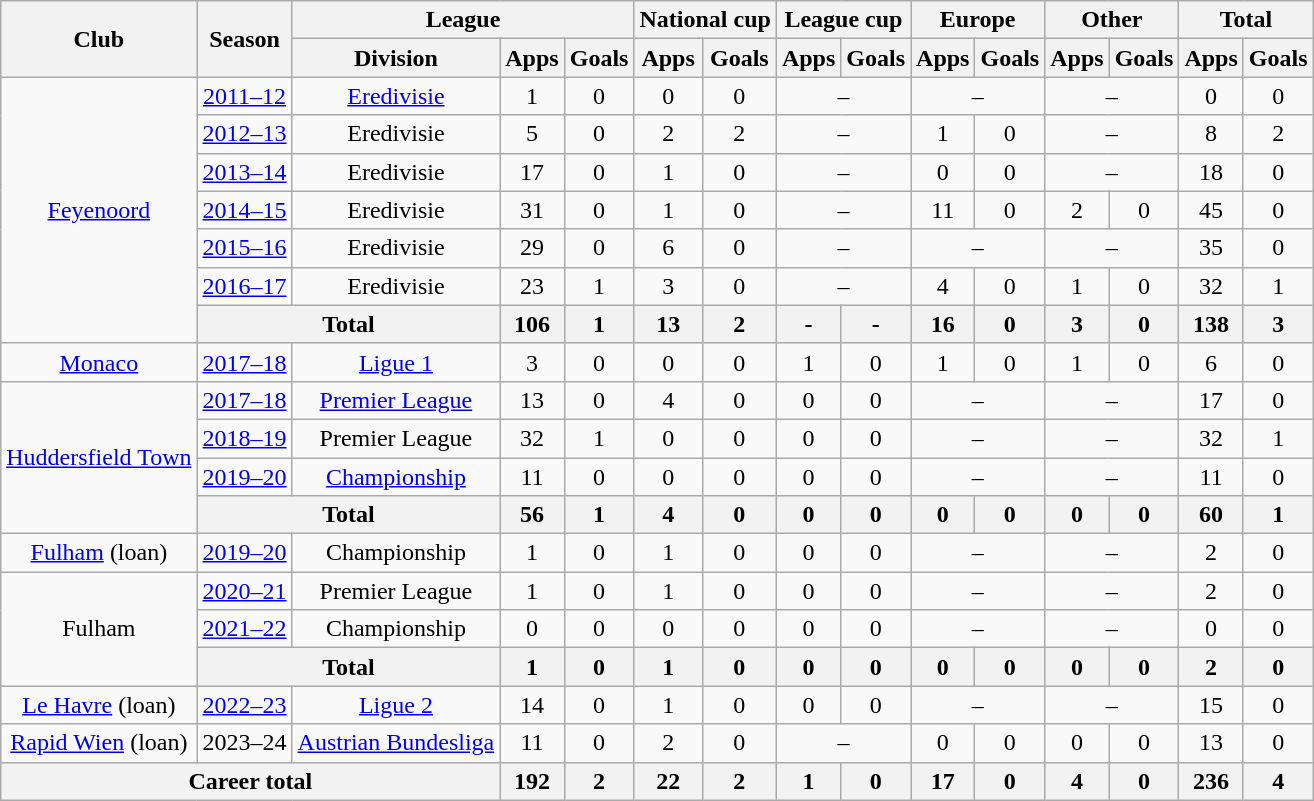<table class="wikitable" style="text-align:center">
<tr>
<th rowspan="2">Club</th>
<th rowspan="2">Season</th>
<th colspan="3">League</th>
<th colspan="2">National cup</th>
<th colspan="2">League cup</th>
<th colspan="2">Europe</th>
<th colspan="2">Other</th>
<th colspan="2">Total</th>
</tr>
<tr>
<th>Division</th>
<th>Apps</th>
<th>Goals</th>
<th>Apps</th>
<th>Goals</th>
<th>Apps</th>
<th>Goals</th>
<th>Apps</th>
<th>Goals</th>
<th>Apps</th>
<th>Goals</th>
<th>Apps</th>
<th>Goals</th>
</tr>
<tr>
<td rowspan="7"><a href='#'>Feyenoord</a></td>
<td><a href='#'>2011–12</a></td>
<td><a href='#'>Eredivisie</a></td>
<td>1</td>
<td>0</td>
<td>0</td>
<td>0</td>
<td colspan="2">–</td>
<td colspan="2">–</td>
<td colspan="2">–</td>
<td>0</td>
<td>0</td>
</tr>
<tr>
<td><a href='#'>2012–13</a></td>
<td>Eredivisie</td>
<td>5</td>
<td>0</td>
<td>2</td>
<td>2</td>
<td colspan="2">–</td>
<td>1</td>
<td>0</td>
<td colspan="2">–</td>
<td>8</td>
<td>2</td>
</tr>
<tr>
<td><a href='#'>2013–14</a></td>
<td>Eredivisie</td>
<td>17</td>
<td>0</td>
<td>1</td>
<td>0</td>
<td colspan="2">–</td>
<td>0</td>
<td>0</td>
<td colspan="2">–</td>
<td>18</td>
<td>0</td>
</tr>
<tr>
<td><a href='#'>2014–15</a></td>
<td>Eredivisie</td>
<td>31</td>
<td>0</td>
<td>1</td>
<td>0</td>
<td colspan="2">–</td>
<td>11</td>
<td>0</td>
<td>2</td>
<td>0</td>
<td>45</td>
<td>0</td>
</tr>
<tr>
<td><a href='#'>2015–16</a></td>
<td>Eredivisie</td>
<td>29</td>
<td>0</td>
<td>6</td>
<td>0</td>
<td colspan="2">–</td>
<td colspan="2">–</td>
<td colspan="2">–</td>
<td>35</td>
<td>0</td>
</tr>
<tr>
<td><a href='#'>2016–17</a></td>
<td>Eredivisie</td>
<td>23</td>
<td>1</td>
<td>3</td>
<td>0</td>
<td colspan="2">–</td>
<td>4</td>
<td>0</td>
<td>1</td>
<td>0</td>
<td>32</td>
<td>1</td>
</tr>
<tr>
<th colspan="2">Total</th>
<th>106</th>
<th>1</th>
<th>13</th>
<th>2</th>
<th>-</th>
<th>-</th>
<th>16</th>
<th>0</th>
<th>3</th>
<th>0</th>
<th>138</th>
<th>3</th>
</tr>
<tr>
<td><a href='#'>Monaco</a></td>
<td><a href='#'>2017–18</a></td>
<td><a href='#'>Ligue 1</a></td>
<td>3</td>
<td>0</td>
<td>0</td>
<td>0</td>
<td>1</td>
<td>0</td>
<td>1</td>
<td>0</td>
<td>1</td>
<td>0</td>
<td>6</td>
<td>0</td>
</tr>
<tr>
<td rowspan="4"><a href='#'>Huddersfield Town</a></td>
<td><a href='#'>2017–18</a></td>
<td><a href='#'>Premier League</a></td>
<td>13</td>
<td>0</td>
<td>4</td>
<td>0</td>
<td>0</td>
<td>0</td>
<td colspan="2">–</td>
<td colspan="2">–</td>
<td>17</td>
<td>0</td>
</tr>
<tr>
<td><a href='#'>2018–19</a></td>
<td>Premier League</td>
<td>32</td>
<td>1</td>
<td>0</td>
<td>0</td>
<td>0</td>
<td>0</td>
<td colspan="2">–</td>
<td colspan="2">–</td>
<td>32</td>
<td>1</td>
</tr>
<tr>
<td><a href='#'>2019–20</a></td>
<td><a href='#'>Championship</a></td>
<td>11</td>
<td>0</td>
<td>0</td>
<td>0</td>
<td>0</td>
<td>0</td>
<td colspan="2">–</td>
<td colspan="2">–</td>
<td>11</td>
<td>0</td>
</tr>
<tr>
<th colspan="2">Total</th>
<th>56</th>
<th>1</th>
<th>4</th>
<th>0</th>
<th>0</th>
<th>0</th>
<th>0</th>
<th>0</th>
<th>0</th>
<th>0</th>
<th>60</th>
<th>1</th>
</tr>
<tr>
<td><a href='#'>Fulham</a> (loan)</td>
<td><a href='#'>2019–20</a></td>
<td>Championship</td>
<td>1</td>
<td>0</td>
<td>1</td>
<td>0</td>
<td>0</td>
<td>0</td>
<td colspan="2">–</td>
<td colspan="2">–</td>
<td>2</td>
<td>0</td>
</tr>
<tr>
<td rowspan="3">Fulham</td>
<td><a href='#'>2020–21</a></td>
<td>Premier League</td>
<td>1</td>
<td>0</td>
<td>1</td>
<td>0</td>
<td>0</td>
<td>0</td>
<td colspan="2">–</td>
<td colspan="2">–</td>
<td>2</td>
<td>0</td>
</tr>
<tr>
<td><a href='#'>2021–22</a></td>
<td>Championship</td>
<td>0</td>
<td>0</td>
<td>0</td>
<td>0</td>
<td>0</td>
<td>0</td>
<td colspan="2">–</td>
<td colspan="2">–</td>
<td>0</td>
<td>0</td>
</tr>
<tr>
<th colspan="2">Total</th>
<th>1</th>
<th>0</th>
<th>1</th>
<th>0</th>
<th>0</th>
<th>0</th>
<th>0</th>
<th>0</th>
<th>0</th>
<th>0</th>
<th>2</th>
<th>0</th>
</tr>
<tr>
<td><a href='#'>Le Havre</a> (loan)</td>
<td><a href='#'>2022–23</a></td>
<td><a href='#'>Ligue 2</a></td>
<td>14</td>
<td>0</td>
<td>1</td>
<td>0</td>
<td>0</td>
<td>0</td>
<td colspan="2">–</td>
<td colspan="2">–</td>
<td>15</td>
<td>0</td>
</tr>
<tr>
<td><a href='#'>Rapid Wien</a> (loan)</td>
<td>2023–24</td>
<td><a href='#'>Austrian Bundesliga</a></td>
<td>11</td>
<td>0</td>
<td>2</td>
<td>0</td>
<td colspan="2">–</td>
<td>0</td>
<td>0</td>
<td>0</td>
<td>0</td>
<td>13</td>
<td>0</td>
</tr>
<tr>
<th colspan="3">Career total</th>
<th>192</th>
<th>2</th>
<th>22</th>
<th>2</th>
<th>1</th>
<th>0</th>
<th>17</th>
<th>0</th>
<th>4</th>
<th>0</th>
<th>236</th>
<th>4</th>
</tr>
</table>
